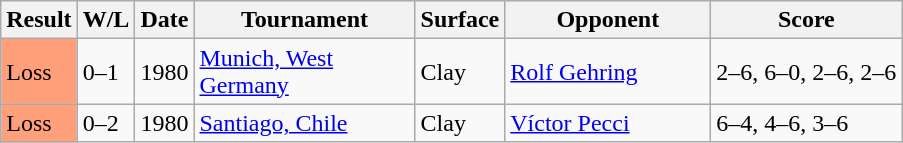<table class="sortable wikitable">
<tr>
<th style="width:40px">Result</th>
<th style="width:30px" class="unsortable">W/L</th>
<th style="width:30px">Date</th>
<th style="width:140px">Tournament</th>
<th style="width:50px">Surface</th>
<th style="width:130px">Opponent</th>
<th style="width:120px" class="unsortable">Score</th>
</tr>
<tr>
<td style="background:#ffa07a;">Loss</td>
<td>0–1</td>
<td>1980</td>
<td><a href='#'>Munich, West Germany</a></td>
<td>Clay</td>
<td> <a href='#'>Rolf Gehring</a></td>
<td>2–6, 6–0, 2–6, 2–6</td>
</tr>
<tr>
<td style="background:#ffa07a;">Loss</td>
<td>0–2</td>
<td>1980</td>
<td><a href='#'>Santiago, Chile</a></td>
<td>Clay</td>
<td> <a href='#'>Víctor Pecci</a></td>
<td>6–4, 4–6, 3–6</td>
</tr>
</table>
